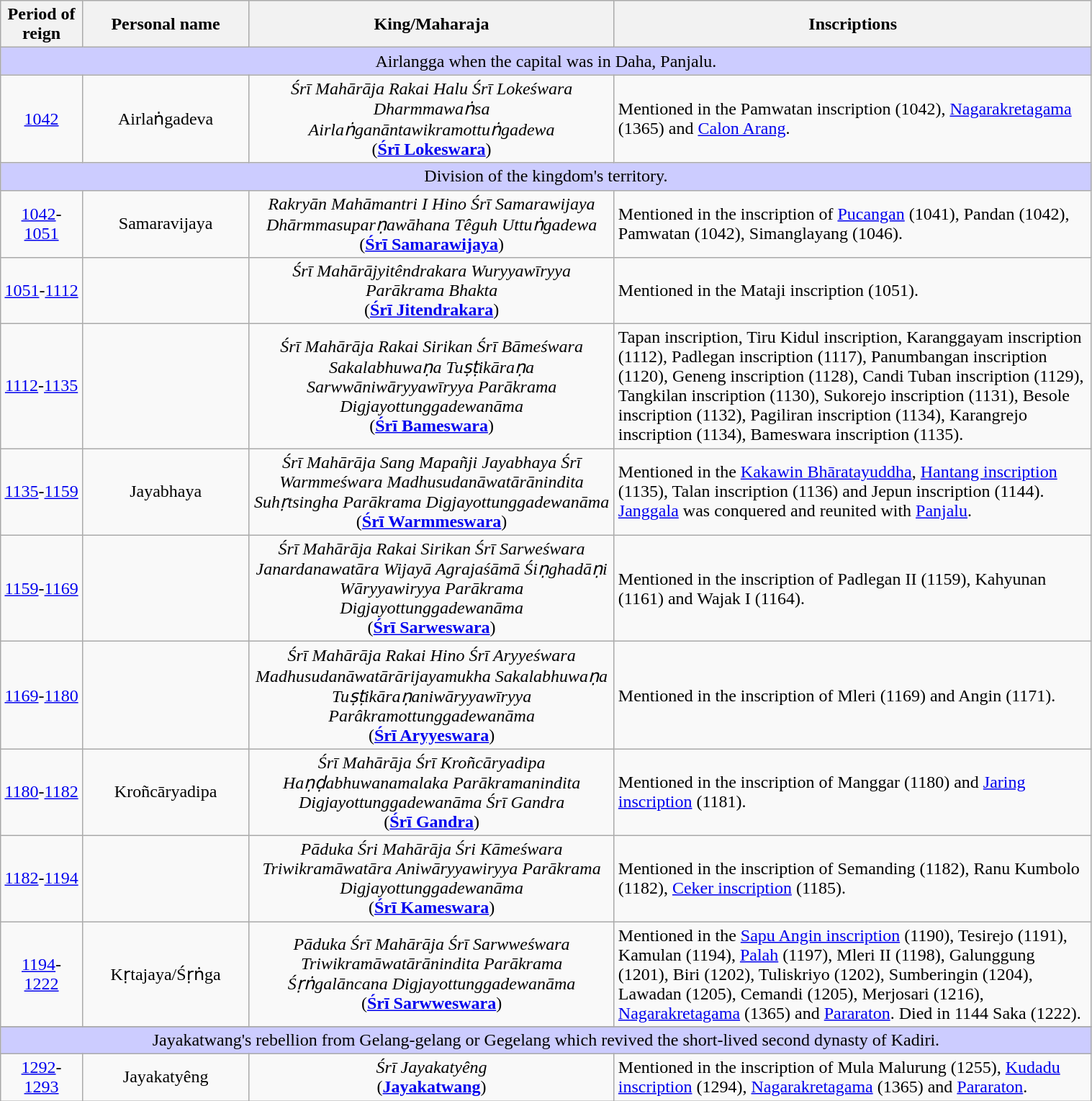<table class="wikitable sortable" border="1" width="80%">
<tr>
<th width="30px">Period of reign</th>
<th width="100px">Personal name</th>
<th width="100px">King/Maharaja</th>
<th width="300px">Inscriptions</th>
</tr>
<tr style="background:#ccf;">
<td colspan=4 valign="middle" align="center">Airlangga when the capital was in Daha, Panjalu.</td>
</tr>
<tr>
<td align="center"><a href='#'>1042</a></td>
<td align="center">Airlaṅgadeva</td>
<td align="center"><em>Śrī Mahārāja Rakai Halu Śrī Lokeśwara Dharmmawaṅsa Airlaṅganāntawikramottuṅgadewa</em><br>(<strong><a href='#'>Śrī Lokeswara</a></strong>)</td>
<td>Mentioned in the Pamwatan inscription (1042), <a href='#'>Nagarakretagama</a> (1365) and <a href='#'>Calon Arang</a>.</td>
</tr>
<tr style="background:#ccf;">
<td colspan=4 valign="middle" align="center">Division of the kingdom's territory.</td>
</tr>
<tr>
<td align="center"><a href='#'>1042</a>-<a href='#'>1051</a></td>
<td align="center">Samaravijaya</td>
<td align="center"><em>Rakryān Mahāmantri I Hino Śrī Samarawijaya Dhārmmasuparṇawāhana Têguh Uttuṅgadewa</em><br>(<strong><a href='#'>Śrī Samarawijaya</a></strong>)</td>
<td>Mentioned in the inscription of <a href='#'>Pucangan</a> (1041), Pandan (1042), Pamwatan (1042), Simanglayang (1046).</td>
</tr>
<tr>
<td align="center"><a href='#'>1051</a>-<a href='#'>1112</a></td>
<td align="center"></td>
<td align="center"><em>Śrī Mahārājyitêndrakara Wuryyawīryya Parākrama Bhakta</em><br>(<strong><a href='#'>Śrī Jitendrakara</a></strong>)</td>
<td>Mentioned in the Mataji inscription (1051).</td>
</tr>
<tr>
<td align="center"><a href='#'>1112</a>-<a href='#'>1135</a></td>
<td align="center"></td>
<td align="center"><em>Śrī Mahārāja Rakai Sirikan Śrī Bāmeśwara Sakalabhuwaṇa Tuṣṭikāraṇa Sarwwāniwāryyawīryya Parākrama Digjayottunggadewanāma</em><br>(<strong><a href='#'>Śrī Bameswara</a></strong>)</td>
<td>Tapan inscription, Tiru Kidul inscription, Karanggayam inscription (1112), Padlegan inscription (1117), Panumbangan inscription (1120), Geneng inscription (1128), Candi Tuban inscription (1129), Tangkilan inscription (1130), Sukorejo inscription (1131), Besole inscription (1132), Pagiliran inscription (1134), Karangrejo inscription (1134), Bameswara inscription (1135).</td>
</tr>
<tr>
<td align="center"><a href='#'>1135</a>-<a href='#'>1159</a></td>
<td align="center">Jayabhaya</td>
<td align="center"><em>Śrī Mahārāja Sang Mapañji Jayabhaya Śrī Warmmeśwara Madhusudanāwatārānindita Suhṛtsingha Parākrama Digjayottunggadewanāma</em><br>(<strong><a href='#'>Śrī Warmmeswara</a></strong>)</td>
<td>Mentioned in the <a href='#'>Kakawin Bhāratayuddha</a>, <a href='#'>Hantang inscription</a> (1135), Talan inscription (1136) and Jepun inscription (1144). <a href='#'>Janggala</a> was conquered and reunited with <a href='#'>Panjalu</a>.</td>
</tr>
<tr>
<td align="center"><a href='#'>1159</a>-<a href='#'>1169</a></td>
<td align="center"></td>
<td align="center"><em>Śrī Mahārāja Rakai Sirikan Śrī Sarweśwara Janardanawatāra Wijayā Agrajaśāmā Śiṇghadāṇi Wāryyawiryya Parākrama Digjayottunggadewanāma</em><br>(<strong><a href='#'>Śrī Sarweswara</a></strong>)</td>
<td>Mentioned in the inscription of Padlegan II (1159), Kahyunan (1161) and Wajak I (1164).</td>
</tr>
<tr>
<td align="center"><a href='#'>1169</a>-<a href='#'>1180</a></td>
<td align="center"></td>
<td align="center"><em>Śrī Mahārāja Rakai Hino Śrī Aryyeśwara Madhusudanāwatārārijayamukha Sakalabhuwaṇa Tuṣṭikāraṇaniwāryyawīryya Parâkramottunggadewanāma</em><br>(<strong><a href='#'>Śrī Aryyeswara</a></strong>)</td>
<td>Mentioned in the inscription of Mleri (1169) and Angin (1171).</td>
</tr>
<tr>
<td align="center"><a href='#'>1180</a>-<a href='#'>1182</a></td>
<td align="center">Kroñcāryadipa</td>
<td align="center"><em>Śrī Mahārāja Śrī Kroñcāryadipa Haṇḍabhuwanamalaka Parākramanindita Digjayottunggadewanāma Śrī Gandra</em><br>(<strong><a href='#'>Śrī Gandra</a></strong>)</td>
<td>Mentioned in the inscription of Manggar (1180) and <a href='#'>Jaring inscription</a> (1181).</td>
</tr>
<tr>
<td align="center"><a href='#'>1182</a>-<a href='#'>1194</a></td>
<td align="center"></td>
<td align="center"><em>Pāduka Śri Mahārāja Śri Kāmeśwara Triwikramāwatāra Aniwāryyawiryya Parākrama Digjayottunggadewanāma</em><br>(<strong><a href='#'>Śrī Kameswara</a></strong>)</td>
<td>Mentioned in the inscription of Semanding (1182), Ranu Kumbolo (1182), <a href='#'>Ceker inscription</a> (1185).</td>
</tr>
<tr>
<td align="center"><a href='#'>1194</a>-<a href='#'>1222</a></td>
<td align="center">Kṛtajaya/Śṛṅga</td>
<td align="center"><em>Pāduka Śrī Mahārāja Śrī Sarwweśwara Triwikramāwatārānindita Parākrama Śṛṅgalāncana Digjayottunggadewanāma</em><br>(<strong><a href='#'>Śrī Sarwweswara</a></strong>)</td>
<td>Mentioned in the <a href='#'>Sapu Angin inscription</a> (1190), Tesirejo (1191), Kamulan (1194), <a href='#'>Palah</a> (1197), Mleri II (1198), Galunggung (1201), Biri (1202), Tuliskriyo (1202), Sumberingin (1204), Lawadan (1205), Cemandi (1205), Merjosari (1216), <a href='#'>Nagarakretagama</a> (1365) and <a href='#'>Pararaton</a>. Died in 1144 Saka (1222).</td>
</tr>
<tr>
</tr>
<tr style="background:#ccf;">
<td colspan=4 valign="middle" align="center">Jayakatwang's rebellion from Gelang-gelang or Gegelang which revived the short-lived second dynasty of Kadiri.</td>
</tr>
<tr>
<td align="center"><a href='#'>1292</a>-<a href='#'>1293</a></td>
<td align="center">Jayakatyêng</td>
<td align="center"><em>Śrī Jayakatyêng</em><br>(<strong><a href='#'>Jayakatwang</a></strong>)</td>
<td>Mentioned in the inscription of Mula Malurung (1255), <a href='#'>Kudadu inscription</a> (1294), <a href='#'>Nagarakretagama</a> (1365) and <a href='#'>Pararaton</a>.</td>
</tr>
</table>
